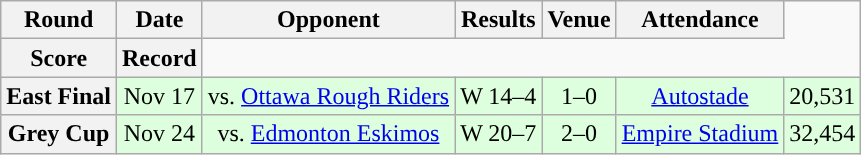<table class="wikitable" style="text-align:center">
<tr>
<th scope="col">Round</th>
<th scope="col">Date</th>
<th scope="col">Opponent</th>
<th scope="col">Results</th>
<th scope="col">Venue</th>
<th scope="col">Attendance</th>
</tr>
<tr>
<th scope="col">Score</th>
<th scope="col">Record</th>
</tr>
<tr style="background:#ddffdd">
<th>East Final</th>
<td>Nov 17</td>
<td>vs. <a href='#'>Ottawa Rough Riders</a></td>
<td>W 14–4</td>
<td>1–0</td>
<td><a href='#'>Autostade</a></td>
<td>20,531</td>
</tr>
<tr style="background:#ddffdd">
<th>Grey Cup</th>
<td>Nov 24</td>
<td>vs. <a href='#'>Edmonton Eskimos</a></td>
<td>W 20–7</td>
<td>2–0</td>
<td><a href='#'>Empire Stadium</a></td>
<td>32,454</td>
</tr>
</table>
